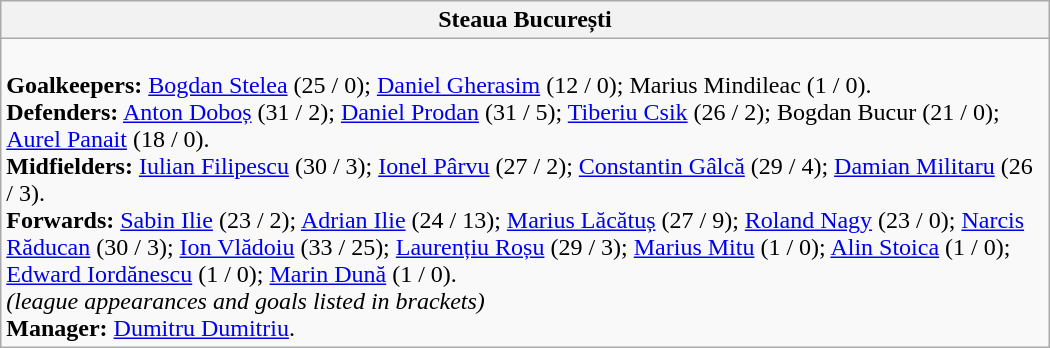<table class="wikitable" style="width:700px">
<tr>
<th>Steaua București</th>
</tr>
<tr>
<td><br><strong>Goalkeepers:</strong> <a href='#'>Bogdan Stelea</a> (25 / 0); <a href='#'>Daniel Gherasim</a> (12 / 0); Marius Mindileac (1 / 0).<br>
<strong>Defenders:</strong> <a href='#'>Anton Doboș</a> (31 / 2); <a href='#'>Daniel Prodan</a> (31 / 5); <a href='#'>Tiberiu Csik</a> (26 / 2); Bogdan Bucur (21 / 0); <a href='#'>Aurel Panait</a> (18 / 0).<br>
<strong>Midfielders:</strong>  <a href='#'>Iulian Filipescu</a> (30 / 3); <a href='#'>Ionel Pârvu</a> (27 / 2); <a href='#'>Constantin Gâlcă</a> (29 / 4); <a href='#'>Damian Militaru</a> (26 / 3).<br>
<strong>Forwards:</strong> <a href='#'>Sabin Ilie</a> (23 / 2); <a href='#'>Adrian Ilie</a> (24 / 13); <a href='#'>Marius Lăcătuș</a> (27 / 9); <a href='#'>Roland Nagy</a> (23 / 0); <a href='#'>Narcis Răducan</a> (30 / 3); <a href='#'>Ion Vlădoiu</a> (33 / 25); <a href='#'>Laurențiu Roșu</a> (29 / 3); <a href='#'>Marius Mitu</a> (1 / 0); <a href='#'>Alin Stoica</a> (1 / 0); <a href='#'>Edward Iordănescu</a> (1 / 0); <a href='#'>Marin Dună</a> (1 / 0).
<br><em>(league appearances and goals listed in brackets)</em><br><strong>Manager:</strong> <a href='#'>Dumitru Dumitriu</a>.</td>
</tr>
</table>
